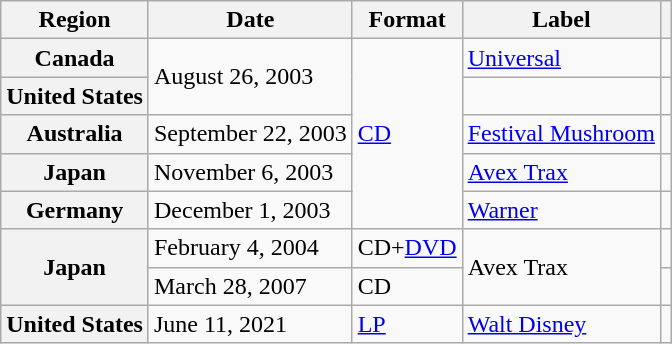<table class="wikitable plainrowheaders">
<tr>
<th scope="col">Region</th>
<th scope="col">Date</th>
<th scope="col">Format</th>
<th scope="col">Label</th>
<th scope="col"></th>
</tr>
<tr>
<th scope="row">Canada</th>
<td rowspan="2">August 26, 2003</td>
<td rowspan="5"><a href='#'>CD</a></td>
<td><a href='#'>Universal</a></td>
<td></td>
</tr>
<tr>
<th scope="row">United States</th>
<td></td>
<td></td>
</tr>
<tr>
<th scope="row">Australia</th>
<td>September 22, 2003</td>
<td><a href='#'>Festival Mushroom</a></td>
<td></td>
</tr>
<tr>
<th scope="row">Japan</th>
<td>November 6, 2003</td>
<td><a href='#'>Avex Trax</a></td>
<td></td>
</tr>
<tr>
<th scope="row">Germany</th>
<td>December 1, 2003</td>
<td><a href='#'>Warner</a></td>
<td></td>
</tr>
<tr>
<th scope="row" rowspan="2">Japan</th>
<td>February 4, 2004</td>
<td>CD+<a href='#'>DVD</a></td>
<td rowspan="2">Avex Trax</td>
<td></td>
</tr>
<tr>
<td>March 28, 2007</td>
<td>CD</td>
<td></td>
</tr>
<tr>
<th scope="row">United States</th>
<td>June 11, 2021</td>
<td><a href='#'>LP</a></td>
<td><a href='#'>Walt Disney</a></td>
<td></td>
</tr>
</table>
